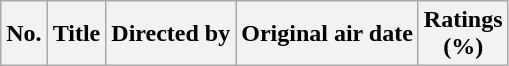<table class="wikitable">
<tr>
<th>No.</th>
<th>Title</th>
<th>Directed by</th>
<th>Original air date</th>
<th>Ratings<br>(%)<br>







</th>
</tr>
</table>
